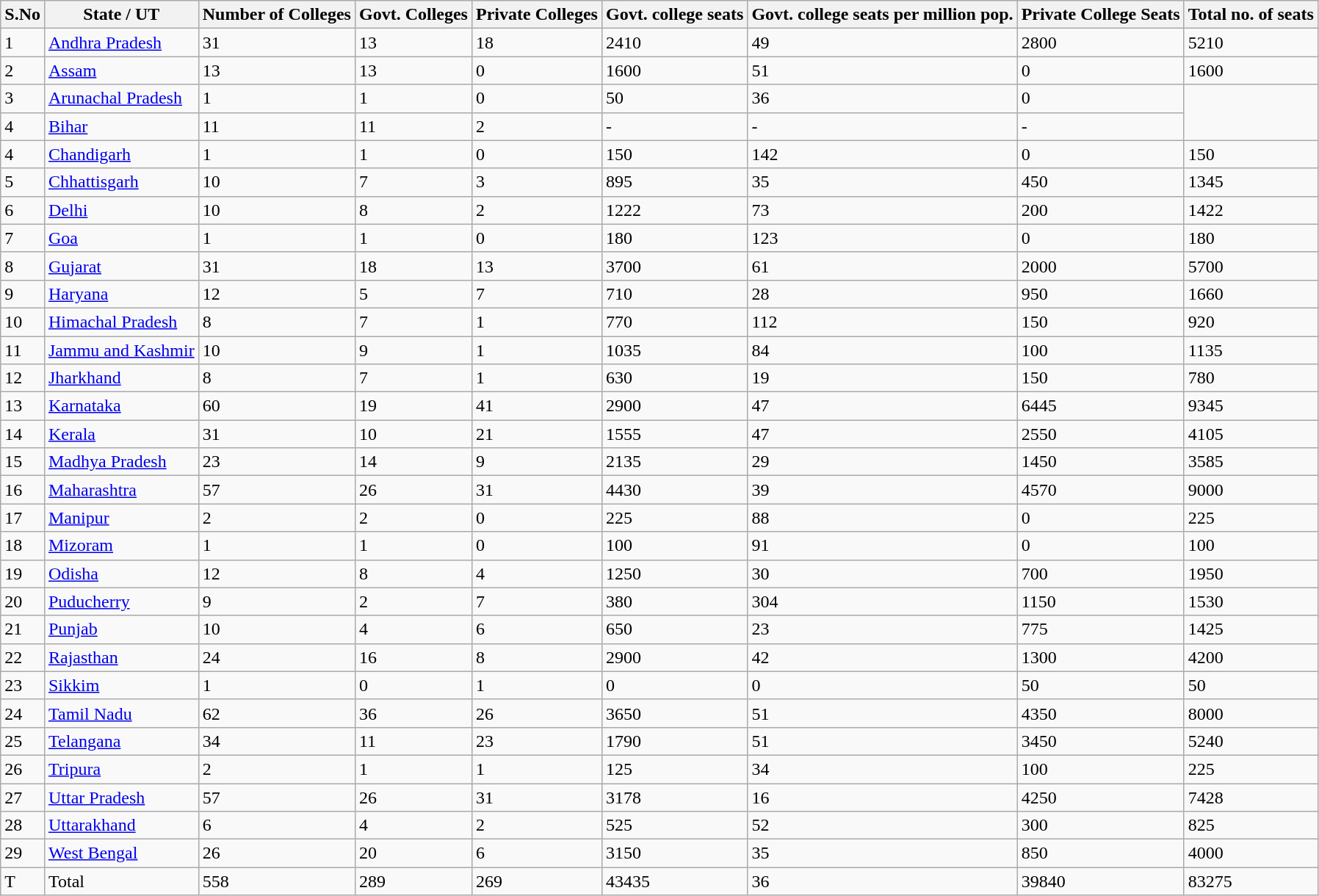<table class="wikitable sortable">
<tr>
<th>S.No</th>
<th>State / UT</th>
<th>Number of Colleges</th>
<th>Govt. Colleges</th>
<th>Private Colleges</th>
<th>Govt. college seats</th>
<th>Govt. college seats per million pop.</th>
<th>Private College Seats</th>
<th>Total no. of seats</th>
</tr>
<tr>
<td>1</td>
<td><a href='#'>Andhra Pradesh</a></td>
<td>31</td>
<td>13</td>
<td>18</td>
<td>2410</td>
<td>49</td>
<td>2800</td>
<td>5210</td>
</tr>
<tr>
<td>2</td>
<td><a href='#'>Assam</a></td>
<td>13</td>
<td>13</td>
<td>0</td>
<td>1600</td>
<td>51</td>
<td>0</td>
<td>1600</td>
</tr>
<tr>
<td>3</td>
<td><a href='#'>Arunachal Pradesh</a></td>
<td>1</td>
<td>1</td>
<td>0</td>
<td>50</td>
<td>36</td>
<td>0</td>
</tr>
<tr>
<td>4</td>
<td><a href='#'>Bihar</a></td>
<td>11</td>
<td>11</td>
<td>2</td>
<td>-</td>
<td>-</td>
<td>-</td>
</tr>
<tr>
<td>4</td>
<td><a href='#'>Chandigarh</a></td>
<td>1</td>
<td>1</td>
<td>0</td>
<td>150</td>
<td>142</td>
<td>0</td>
<td>150</td>
</tr>
<tr>
<td>5</td>
<td><a href='#'>Chhattisgarh</a></td>
<td>10</td>
<td>7</td>
<td>3</td>
<td>895</td>
<td>35</td>
<td>450</td>
<td>1345</td>
</tr>
<tr>
<td>6</td>
<td><a href='#'>Delhi</a></td>
<td>10</td>
<td>8</td>
<td>2</td>
<td>1222</td>
<td>73</td>
<td>200</td>
<td>1422</td>
</tr>
<tr>
<td>7</td>
<td><a href='#'>Goa</a></td>
<td>1</td>
<td>1</td>
<td>0</td>
<td>180</td>
<td>123</td>
<td>0</td>
<td>180</td>
</tr>
<tr>
<td>8</td>
<td><a href='#'>Gujarat</a></td>
<td>31</td>
<td>18</td>
<td>13</td>
<td>3700</td>
<td>61</td>
<td>2000</td>
<td>5700</td>
</tr>
<tr>
<td>9</td>
<td><a href='#'>Haryana</a></td>
<td>12</td>
<td>5</td>
<td>7</td>
<td>710</td>
<td>28</td>
<td>950</td>
<td>1660</td>
</tr>
<tr>
<td>10</td>
<td><a href='#'>Himachal Pradesh</a></td>
<td>8</td>
<td>7</td>
<td>1</td>
<td>770</td>
<td>112</td>
<td>150</td>
<td>920</td>
</tr>
<tr>
<td>11</td>
<td><a href='#'>Jammu and Kashmir</a></td>
<td>10</td>
<td>9</td>
<td>1</td>
<td>1035</td>
<td>84</td>
<td>100</td>
<td>1135</td>
</tr>
<tr>
<td>12</td>
<td><a href='#'>Jharkhand</a></td>
<td>8</td>
<td>7</td>
<td>1</td>
<td>630</td>
<td>19</td>
<td>150</td>
<td>780</td>
</tr>
<tr>
<td>13</td>
<td><a href='#'>Karnataka</a></td>
<td>60</td>
<td>19</td>
<td>41</td>
<td>2900</td>
<td>47</td>
<td>6445</td>
<td>9345</td>
</tr>
<tr>
<td>14</td>
<td><a href='#'>Kerala</a></td>
<td>31</td>
<td>10</td>
<td>21</td>
<td>1555</td>
<td>47</td>
<td>2550</td>
<td>4105</td>
</tr>
<tr>
<td>15</td>
<td><a href='#'>Madhya Pradesh</a></td>
<td>23</td>
<td>14</td>
<td>9</td>
<td>2135</td>
<td>29</td>
<td>1450</td>
<td>3585</td>
</tr>
<tr>
<td>16</td>
<td><a href='#'>Maharashtra</a></td>
<td>57</td>
<td>26</td>
<td>31</td>
<td>4430</td>
<td>39</td>
<td>4570</td>
<td>9000</td>
</tr>
<tr>
<td>17</td>
<td><a href='#'>Manipur</a></td>
<td>2</td>
<td>2</td>
<td>0</td>
<td>225</td>
<td>88</td>
<td>0</td>
<td>225</td>
</tr>
<tr>
<td>18</td>
<td><a href='#'>Mizoram</a></td>
<td>1</td>
<td>1</td>
<td>0</td>
<td>100</td>
<td>91</td>
<td>0</td>
<td>100</td>
</tr>
<tr>
<td>19</td>
<td><a href='#'>Odisha</a></td>
<td>12</td>
<td>8</td>
<td>4</td>
<td>1250</td>
<td>30</td>
<td>700</td>
<td>1950</td>
</tr>
<tr>
<td>20</td>
<td><a href='#'>Puducherry</a></td>
<td>9</td>
<td>2</td>
<td>7</td>
<td>380</td>
<td>304</td>
<td>1150</td>
<td>1530</td>
</tr>
<tr>
<td>21</td>
<td><a href='#'>Punjab</a></td>
<td>10</td>
<td>4</td>
<td>6</td>
<td>650</td>
<td>23</td>
<td>775</td>
<td>1425</td>
</tr>
<tr>
<td>22</td>
<td><a href='#'>Rajasthan</a></td>
<td>24</td>
<td>16</td>
<td>8</td>
<td>2900</td>
<td>42</td>
<td>1300</td>
<td>4200</td>
</tr>
<tr>
<td>23</td>
<td><a href='#'>Sikkim</a></td>
<td>1</td>
<td>0</td>
<td>1</td>
<td>0</td>
<td>0</td>
<td>50</td>
<td>50</td>
</tr>
<tr>
<td>24</td>
<td><a href='#'>Tamil Nadu</a></td>
<td>62</td>
<td>36</td>
<td>26</td>
<td>3650</td>
<td>51</td>
<td>4350</td>
<td>8000</td>
</tr>
<tr>
<td>25</td>
<td><a href='#'>Telangana</a></td>
<td>34</td>
<td>11</td>
<td>23</td>
<td>1790</td>
<td>51</td>
<td>3450</td>
<td>5240</td>
</tr>
<tr>
<td>26</td>
<td><a href='#'>Tripura</a></td>
<td>2</td>
<td>1</td>
<td>1</td>
<td>125</td>
<td>34</td>
<td>100</td>
<td>225</td>
</tr>
<tr>
<td>27</td>
<td><a href='#'>Uttar Pradesh</a></td>
<td>57</td>
<td>26</td>
<td>31</td>
<td>3178</td>
<td>16</td>
<td>4250</td>
<td>7428</td>
</tr>
<tr>
<td>28</td>
<td><a href='#'>Uttarakhand</a></td>
<td>6</td>
<td>4</td>
<td>2</td>
<td>525</td>
<td>52</td>
<td>300</td>
<td>825</td>
</tr>
<tr>
<td>29</td>
<td><a href='#'>West Bengal</a></td>
<td>26</td>
<td>20</td>
<td>6</td>
<td>3150</td>
<td>35</td>
<td>850</td>
<td>4000</td>
</tr>
<tr>
<td>T</td>
<td>Total</td>
<td>558</td>
<td>289</td>
<td>269</td>
<td>43435</td>
<td>36</td>
<td>39840</td>
<td>83275</td>
</tr>
</table>
